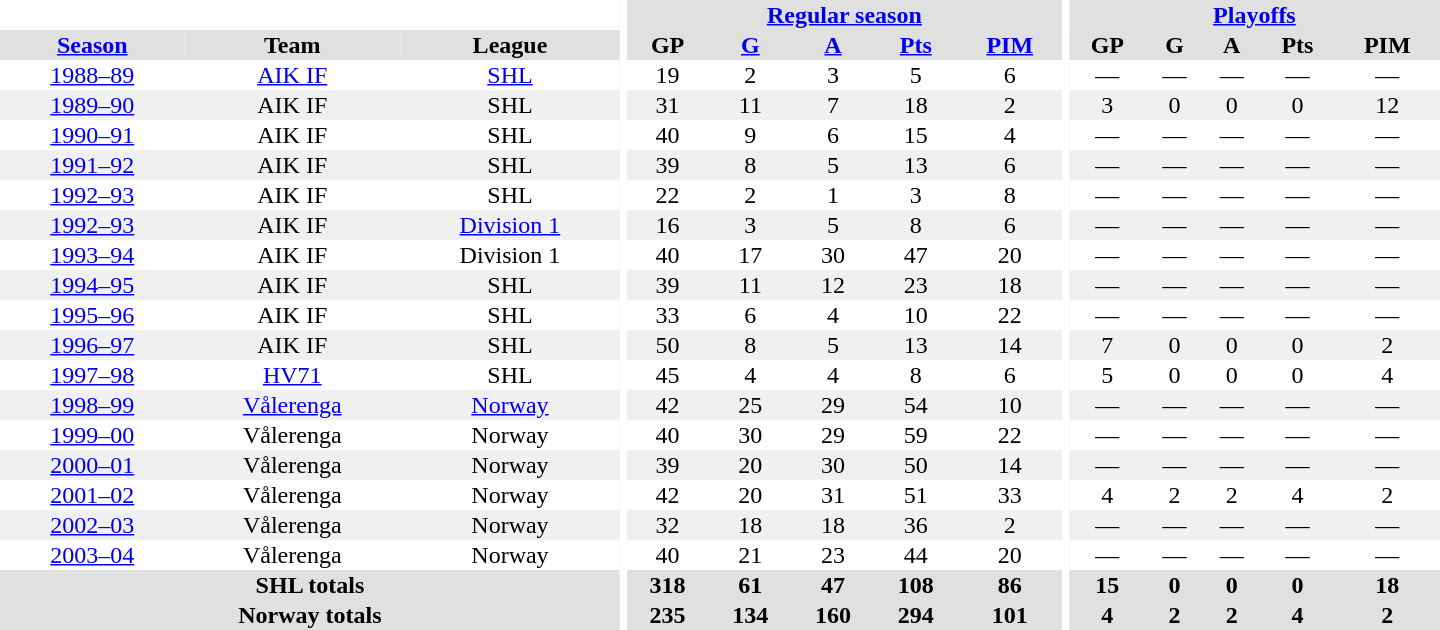<table border="0" cellpadding="1" cellspacing="0" style="text-align:center; width:60em">
<tr bgcolor="#e0e0e0">
<th colspan="3" bgcolor="#ffffff"></th>
<th rowspan="99" bgcolor="#ffffff"></th>
<th colspan="5"><a href='#'>Regular season</a></th>
<th rowspan="99" bgcolor="#ffffff"></th>
<th colspan="5"><a href='#'>Playoffs</a></th>
</tr>
<tr bgcolor="#e0e0e0">
<th><a href='#'>Season</a></th>
<th>Team</th>
<th>League</th>
<th>GP</th>
<th><a href='#'>G</a></th>
<th><a href='#'>A</a></th>
<th><a href='#'>Pts</a></th>
<th><a href='#'>PIM</a></th>
<th>GP</th>
<th>G</th>
<th>A</th>
<th>Pts</th>
<th>PIM</th>
</tr>
<tr>
<td><a href='#'>1988–89</a></td>
<td><a href='#'>AIK IF</a></td>
<td><a href='#'>SHL</a></td>
<td>19</td>
<td>2</td>
<td>3</td>
<td>5</td>
<td>6</td>
<td>—</td>
<td>—</td>
<td>—</td>
<td>—</td>
<td>—</td>
</tr>
<tr bgcolor="#f0f0f0">
<td><a href='#'>1989–90</a></td>
<td>AIK IF</td>
<td>SHL</td>
<td>31</td>
<td>11</td>
<td>7</td>
<td>18</td>
<td>2</td>
<td>3</td>
<td>0</td>
<td>0</td>
<td>0</td>
<td>12</td>
</tr>
<tr>
<td><a href='#'>1990–91</a></td>
<td>AIK IF</td>
<td>SHL</td>
<td>40</td>
<td>9</td>
<td>6</td>
<td>15</td>
<td>4</td>
<td>—</td>
<td>—</td>
<td>—</td>
<td>—</td>
<td>—</td>
</tr>
<tr bgcolor="#f0f0f0">
<td><a href='#'>1991–92</a></td>
<td>AIK IF</td>
<td>SHL</td>
<td>39</td>
<td>8</td>
<td>5</td>
<td>13</td>
<td>6</td>
<td>—</td>
<td>—</td>
<td>—</td>
<td>—</td>
<td>—</td>
</tr>
<tr>
<td><a href='#'>1992–93</a></td>
<td>AIK IF</td>
<td>SHL</td>
<td>22</td>
<td>2</td>
<td>1</td>
<td>3</td>
<td>8</td>
<td>—</td>
<td>—</td>
<td>—</td>
<td>—</td>
<td>—</td>
</tr>
<tr bgcolor="#f0f0f0">
<td><a href='#'>1992–93</a></td>
<td>AIK IF</td>
<td><a href='#'>Division 1</a></td>
<td>16</td>
<td>3</td>
<td>5</td>
<td>8</td>
<td>6</td>
<td>—</td>
<td>—</td>
<td>—</td>
<td>—</td>
<td>—</td>
</tr>
<tr>
<td><a href='#'>1993–94</a></td>
<td>AIK IF</td>
<td>Division 1</td>
<td>40</td>
<td>17</td>
<td>30</td>
<td>47</td>
<td>20</td>
<td>—</td>
<td>—</td>
<td>—</td>
<td>—</td>
<td>—</td>
</tr>
<tr bgcolor="#f0f0f0">
<td><a href='#'>1994–95</a></td>
<td>AIK IF</td>
<td>SHL</td>
<td>39</td>
<td>11</td>
<td>12</td>
<td>23</td>
<td>18</td>
<td>—</td>
<td>—</td>
<td>—</td>
<td>—</td>
<td>—</td>
</tr>
<tr>
<td><a href='#'>1995–96</a></td>
<td>AIK IF</td>
<td>SHL</td>
<td>33</td>
<td>6</td>
<td>4</td>
<td>10</td>
<td>22</td>
<td>—</td>
<td>—</td>
<td>—</td>
<td>—</td>
<td>—</td>
</tr>
<tr bgcolor="#f0f0f0">
<td><a href='#'>1996–97</a></td>
<td>AIK IF</td>
<td>SHL</td>
<td>50</td>
<td>8</td>
<td>5</td>
<td>13</td>
<td>14</td>
<td>7</td>
<td>0</td>
<td>0</td>
<td>0</td>
<td>2</td>
</tr>
<tr>
<td><a href='#'>1997–98</a></td>
<td><a href='#'>HV71</a></td>
<td>SHL</td>
<td>45</td>
<td>4</td>
<td>4</td>
<td>8</td>
<td>6</td>
<td>5</td>
<td>0</td>
<td>0</td>
<td>0</td>
<td>4</td>
</tr>
<tr bgcolor="#f0f0f0">
<td><a href='#'>1998–99</a></td>
<td><a href='#'>Vålerenga</a></td>
<td><a href='#'>Norway</a></td>
<td>42</td>
<td>25</td>
<td>29</td>
<td>54</td>
<td>10</td>
<td>—</td>
<td>—</td>
<td>—</td>
<td>—</td>
<td>—</td>
</tr>
<tr>
<td><a href='#'>1999–00</a></td>
<td>Vålerenga</td>
<td>Norway</td>
<td>40</td>
<td>30</td>
<td>29</td>
<td>59</td>
<td>22</td>
<td>—</td>
<td>—</td>
<td>—</td>
<td>—</td>
<td>—</td>
</tr>
<tr bgcolor="#f0f0f0">
<td><a href='#'>2000–01</a></td>
<td>Vålerenga</td>
<td>Norway</td>
<td>39</td>
<td>20</td>
<td>30</td>
<td>50</td>
<td>14</td>
<td>—</td>
<td>—</td>
<td>—</td>
<td>—</td>
<td>—</td>
</tr>
<tr>
<td><a href='#'>2001–02</a></td>
<td>Vålerenga</td>
<td>Norway</td>
<td>42</td>
<td>20</td>
<td>31</td>
<td>51</td>
<td>33</td>
<td>4</td>
<td>2</td>
<td>2</td>
<td>4</td>
<td>2</td>
</tr>
<tr bgcolor="#f0f0f0">
<td><a href='#'>2002–03</a></td>
<td>Vålerenga</td>
<td>Norway</td>
<td>32</td>
<td>18</td>
<td>18</td>
<td>36</td>
<td>2</td>
<td>—</td>
<td>—</td>
<td>—</td>
<td>—</td>
<td>—</td>
</tr>
<tr>
<td><a href='#'>2003–04</a></td>
<td>Vålerenga</td>
<td>Norway</td>
<td>40</td>
<td>21</td>
<td>23</td>
<td>44</td>
<td>20</td>
<td>—</td>
<td>—</td>
<td>—</td>
<td>—</td>
<td>—</td>
</tr>
<tr>
</tr>
<tr ALIGN="center" bgcolor="#e0e0e0">
<th colspan="3">SHL totals</th>
<th ALIGN="center">318</th>
<th ALIGN="center">61</th>
<th ALIGN="center">47</th>
<th ALIGN="center">108</th>
<th ALIGN="center">86</th>
<th ALIGN="center">15</th>
<th ALIGN="center">0</th>
<th ALIGN="center">0</th>
<th ALIGN="center">0</th>
<th ALIGN="center">18</th>
</tr>
<tr>
</tr>
<tr ALIGN="center" bgcolor="#e0e0e0">
<th colspan="3">Norway totals</th>
<th ALIGN="center">235</th>
<th ALIGN="center">134</th>
<th ALIGN="center">160</th>
<th ALIGN="center">294</th>
<th ALIGN="center">101</th>
<th ALIGN="center">4</th>
<th ALIGN="center">2</th>
<th ALIGN="center">2</th>
<th ALIGN="center">4</th>
<th ALIGN="center">2</th>
</tr>
</table>
